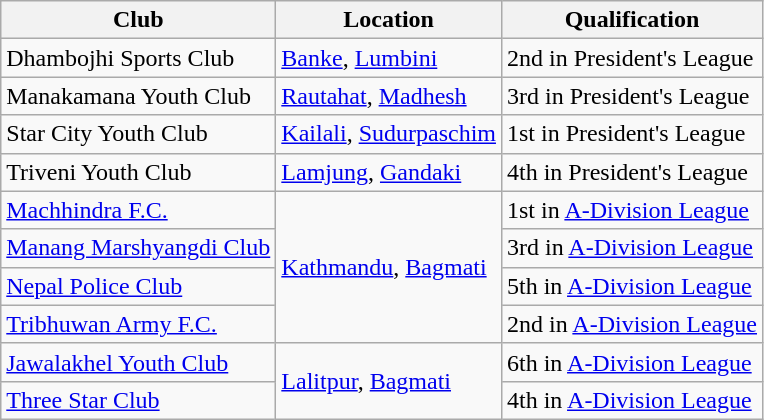<table class="wikitable">
<tr>
<th>Club</th>
<th>Location</th>
<th>Qualification</th>
</tr>
<tr>
<td>Dhambojhi Sports Club</td>
<td><a href='#'>Banke</a>, <a href='#'>Lumbini</a></td>
<td>2nd in President's League</td>
</tr>
<tr>
<td>Manakamana Youth Club</td>
<td><a href='#'>Rautahat</a>, <a href='#'>Madhesh</a></td>
<td>3rd in President's League</td>
</tr>
<tr>
<td>Star City Youth Club</td>
<td><a href='#'>Kailali</a>, <a href='#'>Sudurpaschim</a></td>
<td>1st in President's League</td>
</tr>
<tr>
<td>Triveni Youth Club</td>
<td><a href='#'>Lamjung</a>, <a href='#'>Gandaki</a></td>
<td>4th in President's League</td>
</tr>
<tr>
<td><a href='#'>Machhindra F.C.</a></td>
<td rowspan="4"><a href='#'>Kathmandu</a>, <a href='#'>Bagmati</a></td>
<td>1st in <a href='#'>A-Division League</a></td>
</tr>
<tr>
<td><a href='#'>Manang Marshyangdi Club</a></td>
<td>3rd in <a href='#'>A-Division League</a></td>
</tr>
<tr>
<td><a href='#'>Nepal Police Club</a></td>
<td>5th in <a href='#'>A-Division League</a></td>
</tr>
<tr>
<td><a href='#'>Tribhuwan Army F.C.</a></td>
<td>2nd in <a href='#'>A-Division League</a></td>
</tr>
<tr>
<td><a href='#'>Jawalakhel Youth Club</a></td>
<td rowspan="2"><a href='#'>Lalitpur</a>, <a href='#'>Bagmati</a></td>
<td>6th in <a href='#'>A-Division League</a></td>
</tr>
<tr>
<td><a href='#'>Three Star Club</a></td>
<td>4th in <a href='#'>A-Division League</a></td>
</tr>
</table>
